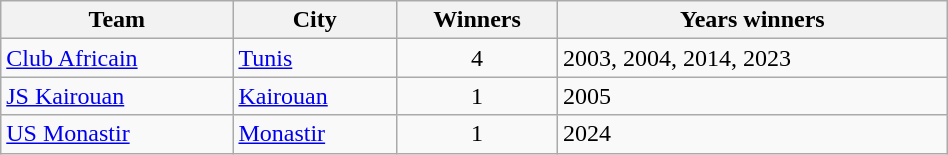<table class="wikitable" width="50%">
<tr>
<th>Team</th>
<th>City</th>
<th>Winners</th>
<th>Years winners</th>
</tr>
<tr>
<td><a href='#'>Club Africain</a></td>
<td><a href='#'>Tunis</a></td>
<td align="center">4</td>
<td>2003, 2004, 2014, 2023</td>
</tr>
<tr>
<td><a href='#'>JS Kairouan</a></td>
<td><a href='#'>Kairouan</a></td>
<td align="center">1</td>
<td>2005</td>
</tr>
<tr>
<td><a href='#'>US Monastir</a></td>
<td><a href='#'>Monastir</a></td>
<td align="center">1</td>
<td>2024</td>
</tr>
</table>
